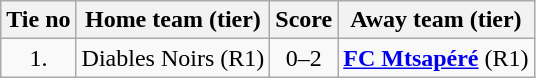<table class="wikitable" style="text-align: center">
<tr>
<th>Tie no</th>
<th>Home team (tier)</th>
<th>Score</th>
<th>Away team (tier)</th>
</tr>
<tr>
<td>1.</td>
<td> Diables Noirs (R1)</td>
<td>0–2</td>
<td><strong><a href='#'>FC Mtsapéré</a></strong> (R1) </td>
</tr>
</table>
